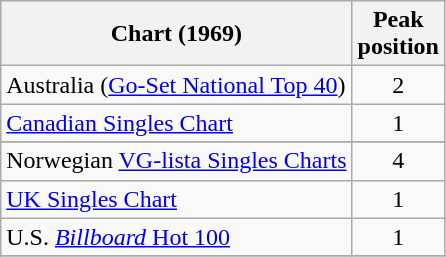<table class="wikitable sortable">
<tr>
<th>Chart (1969)</th>
<th>Peak<br>position</th>
</tr>
<tr>
<td>Australia (<a href='#'>Go-Set National Top 40</a>)</td>
<td style="text-align:center;">2</td>
</tr>
<tr>
<td><a href='#'>Canadian Singles Chart</a></td>
<td style="text-align:center;">1</td>
</tr>
<tr>
</tr>
<tr>
<td>Norwegian <a href='#'>VG-lista Singles Charts</a></td>
<td style="text-align:center;">4</td>
</tr>
<tr>
<td><a href='#'>UK Singles Chart</a></td>
<td style="text-align:center;">1</td>
</tr>
<tr>
<td>U.S. <a href='#'><em>Billboard</em> Hot 100</a></td>
<td style="text-align:center;">1</td>
</tr>
<tr>
</tr>
</table>
